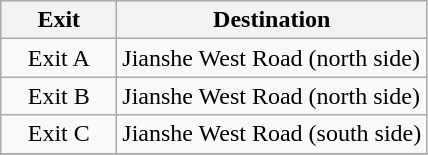<table class="wikitable">
<tr>
<th style="width:70px" colspan="2">Exit</th>
<th>Destination</th>
</tr>
<tr>
<td align="center" colspan="2">Exit A</td>
<td>Jianshe West Road (north side)</td>
</tr>
<tr>
<td align="center" colspan="2">Exit B</td>
<td>Jianshe West Road (north side)</td>
</tr>
<tr>
<td align="center" colspan="2">Exit C</td>
<td>Jianshe West Road (south side)</td>
</tr>
<tr>
</tr>
</table>
